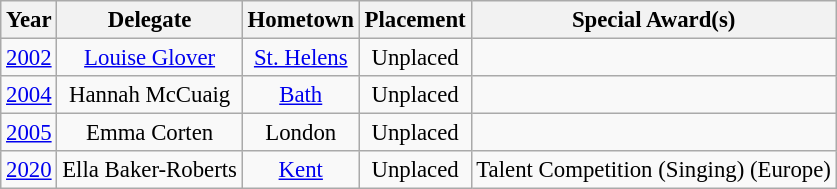<table class="wikitable " style="font-size: 95%; text-align:center;">
<tr>
<th>Year</th>
<th>Delegate</th>
<th>Hometown</th>
<th>Placement</th>
<th>Special Award(s)</th>
</tr>
<tr>
<td><a href='#'>2002</a></td>
<td><a href='#'>Louise Glover</a></td>
<td><a href='#'>St. Helens</a></td>
<td>Unplaced</td>
<td></td>
</tr>
<tr>
<td><a href='#'>2004</a></td>
<td>Hannah McCuaig</td>
<td><a href='#'>Bath</a></td>
<td>Unplaced</td>
<td></td>
</tr>
<tr>
<td><a href='#'>2005</a></td>
<td>Emma Corten</td>
<td>London</td>
<td>Unplaced</td>
<td></td>
</tr>
<tr>
<td><a href='#'>2020</a></td>
<td>Ella Baker-Roberts</td>
<td><a href='#'>Kent</a></td>
<td>Unplaced</td>
<td> Talent Competition (Singing) (Europe)</td>
</tr>
</table>
